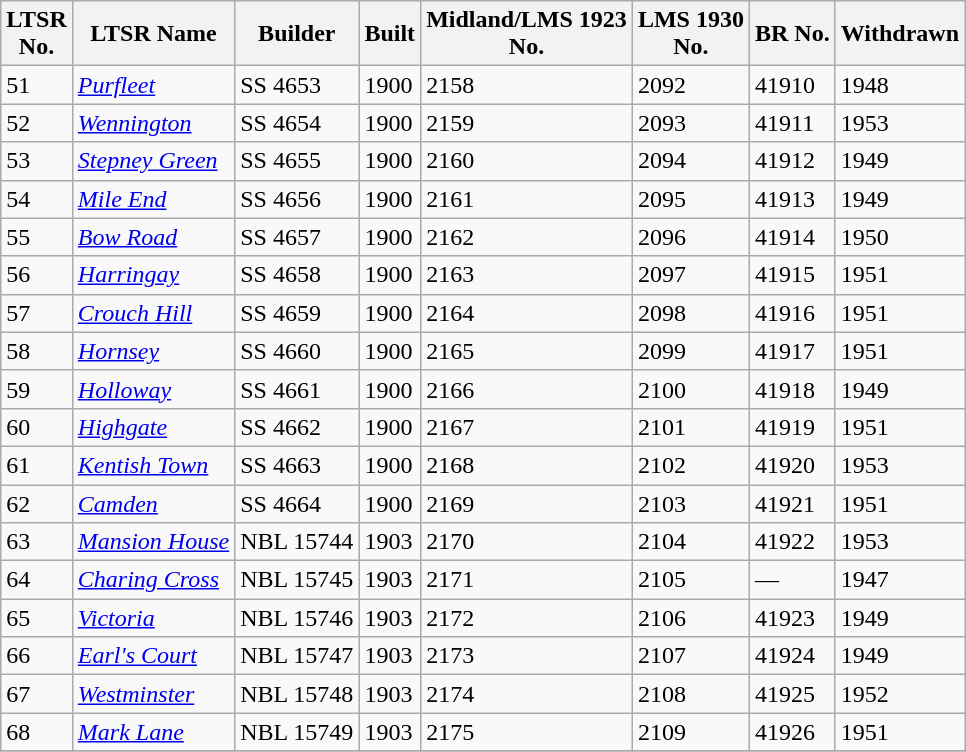<table class="wikitable sortable">
<tr>
<th>LTSR<br>No.</th>
<th>LTSR Name</th>
<th>Builder</th>
<th>Built</th>
<th>Midland/LMS 1923<br>No.</th>
<th>LMS 1930<br>No.</th>
<th>BR No.</th>
<th>Withdrawn</th>
</tr>
<tr>
<td>51</td>
<td><em><a href='#'>Purfleet</a></em></td>
<td>SS 4653</td>
<td>1900</td>
<td>2158</td>
<td>2092</td>
<td>41910</td>
<td>1948</td>
</tr>
<tr>
<td>52</td>
<td><em><a href='#'>Wennington</a></em></td>
<td>SS 4654</td>
<td>1900</td>
<td>2159</td>
<td>2093</td>
<td>41911</td>
<td>1953</td>
</tr>
<tr>
<td>53</td>
<td><em><a href='#'>Stepney Green</a></em></td>
<td>SS 4655</td>
<td>1900</td>
<td>2160</td>
<td>2094</td>
<td>41912</td>
<td>1949</td>
</tr>
<tr>
<td>54</td>
<td><em><a href='#'>Mile End</a></em></td>
<td>SS 4656</td>
<td>1900</td>
<td>2161</td>
<td>2095</td>
<td>41913</td>
<td>1949</td>
</tr>
<tr>
<td>55</td>
<td><em><a href='#'>Bow Road</a></em></td>
<td>SS 4657</td>
<td>1900</td>
<td>2162</td>
<td>2096</td>
<td>41914</td>
<td>1950</td>
</tr>
<tr>
<td>56</td>
<td><em><a href='#'>Harringay</a></em></td>
<td>SS 4658</td>
<td>1900</td>
<td>2163</td>
<td>2097</td>
<td>41915</td>
<td>1951</td>
</tr>
<tr>
<td>57</td>
<td><em><a href='#'>Crouch Hill</a></em></td>
<td>SS 4659</td>
<td>1900</td>
<td>2164</td>
<td>2098</td>
<td>41916</td>
<td>1951</td>
</tr>
<tr>
<td>58</td>
<td><em><a href='#'>Hornsey</a></em></td>
<td>SS 4660</td>
<td>1900</td>
<td>2165</td>
<td>2099</td>
<td>41917</td>
<td>1951</td>
</tr>
<tr>
<td>59</td>
<td><em><a href='#'>Holloway</a></em></td>
<td>SS 4661</td>
<td>1900</td>
<td>2166</td>
<td>2100</td>
<td>41918</td>
<td>1949</td>
</tr>
<tr>
<td>60</td>
<td><em><a href='#'>Highgate</a></em></td>
<td>SS 4662</td>
<td>1900</td>
<td>2167</td>
<td>2101</td>
<td>41919</td>
<td>1951</td>
</tr>
<tr>
<td>61</td>
<td><em><a href='#'>Kentish Town</a></em></td>
<td>SS 4663</td>
<td>1900</td>
<td>2168</td>
<td>2102</td>
<td>41920</td>
<td>1953</td>
</tr>
<tr>
<td>62</td>
<td><em><a href='#'>Camden</a></em></td>
<td>SS 4664</td>
<td>1900</td>
<td>2169</td>
<td>2103</td>
<td>41921</td>
<td>1951</td>
</tr>
<tr>
<td>63</td>
<td><em><a href='#'>Mansion House</a></em></td>
<td>NBL 15744</td>
<td>1903</td>
<td>2170</td>
<td>2104</td>
<td>41922</td>
<td>1953</td>
</tr>
<tr>
<td>64</td>
<td><em><a href='#'>Charing Cross</a></em></td>
<td>NBL 15745</td>
<td>1903</td>
<td>2171</td>
<td>2105</td>
<td>—</td>
<td>1947</td>
</tr>
<tr>
<td>65</td>
<td><em><a href='#'>Victoria</a></em></td>
<td>NBL 15746</td>
<td>1903</td>
<td>2172</td>
<td>2106</td>
<td>41923</td>
<td>1949</td>
</tr>
<tr>
<td>66</td>
<td><em><a href='#'>Earl's Court</a></em></td>
<td>NBL 15747</td>
<td>1903</td>
<td>2173</td>
<td>2107</td>
<td>41924</td>
<td>1949</td>
</tr>
<tr>
<td>67</td>
<td><em><a href='#'>Westminster</a></em></td>
<td>NBL 15748</td>
<td>1903</td>
<td>2174</td>
<td>2108</td>
<td>41925</td>
<td>1952</td>
</tr>
<tr>
<td>68</td>
<td><em><a href='#'>Mark Lane</a></em></td>
<td>NBL 15749</td>
<td>1903</td>
<td>2175</td>
<td>2109</td>
<td>41926</td>
<td>1951</td>
</tr>
<tr>
</tr>
</table>
